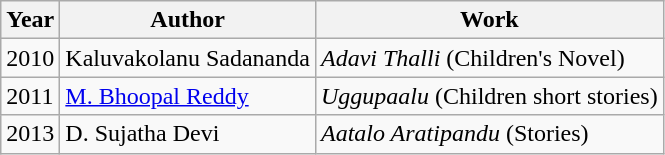<table class="wikitable">
<tr>
<th>Year</th>
<th>Author</th>
<th>Work</th>
</tr>
<tr>
<td>2010</td>
<td>Kaluvakolanu Sadananda</td>
<td><em>Adavi Thalli</em> (Children's Novel)</td>
</tr>
<tr>
<td>2011</td>
<td><a href='#'>M. Bhoopal Reddy</a></td>
<td><em>Uggupaalu</em> (Children short stories)</td>
</tr>
<tr>
<td>2013</td>
<td>D. Sujatha Devi</td>
<td><em>Aatalo Aratipandu</em> (Stories)</td>
</tr>
</table>
